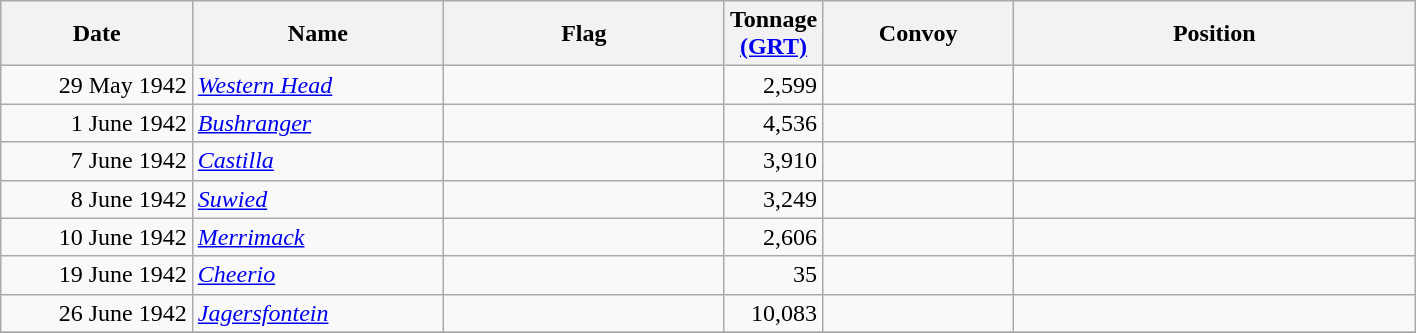<table class="wikitable sortable" style="margin: 1em auto 1em auto;"|->
<tr>
<th width="120px">Date</th>
<th width="160px">Name</th>
<th width="180px">Flag</th>
<th width="25px">Tonnage <a href='#'>(GRT)</a></th>
<th width="120px">Convoy</th>
<th width="260px">Position</th>
</tr>
<tr>
<td align="right">29 May 1942</td>
<td align="left"><a href='#'><em>Western Head</em></a></td>
<td align="left"></td>
<td align="right">2,599</td>
<td align="left"></td>
<td align="left"></td>
</tr>
<tr>
<td align="right">1 June 1942</td>
<td align="left"><a href='#'><em>Bushranger</em></a></td>
<td align="left"></td>
<td align="right">4,536</td>
<td align="left"></td>
<td align="left"></td>
</tr>
<tr>
<td align="right">7 June 1942</td>
<td align="left"><a href='#'><em>Castilla</em></a></td>
<td align="left"></td>
<td align="right">3,910</td>
<td align="left"></td>
<td align="left"></td>
</tr>
<tr>
<td align="right">8 June 1942</td>
<td align="left"><a href='#'><em>Suwied</em></a></td>
<td align="left"></td>
<td align="right">3,249</td>
<td align="left"></td>
<td align="left"></td>
</tr>
<tr>
<td align="right">10 June 1942</td>
<td align="left"><a href='#'><em>Merrimack</em></a></td>
<td align="left"></td>
<td align="right">2,606</td>
<td align="left"></td>
<td align="left"></td>
</tr>
<tr>
<td align="right">19 June 1942</td>
<td align="left"><a href='#'><em>Cheerio</em></a></td>
<td align="left"></td>
<td align="right">35</td>
<td align="left"></td>
<td align="left"></td>
</tr>
<tr>
<td align="right">26 June 1942</td>
<td align="left"><a href='#'><em>Jagersfontein</em></a></td>
<td align="left"></td>
<td align="right">10,083</td>
<td align="left"></td>
<td align="left"></td>
</tr>
<tr>
</tr>
</table>
